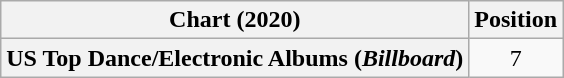<table class="wikitable plainrowheaders" style="text-align:center">
<tr>
<th scope="col">Chart (2020)</th>
<th scope="col">Position</th>
</tr>
<tr>
<th scope="row">US Top Dance/Electronic Albums (<em>Billboard</em>)</th>
<td>7</td>
</tr>
</table>
